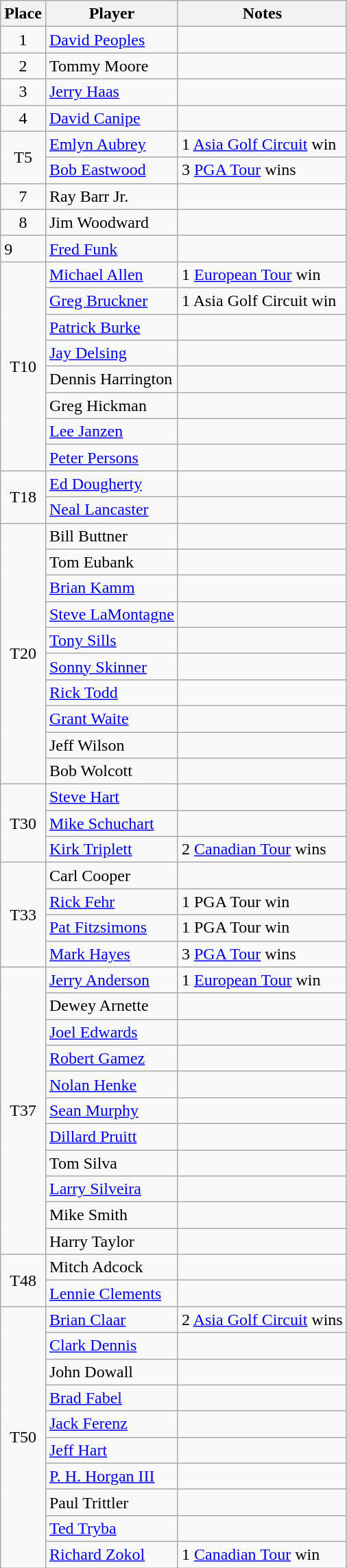<table class="wikitable sortable">
<tr>
<th>Place</th>
<th>Player</th>
<th>Notes</th>
</tr>
<tr>
<td align=center>1</td>
<td> <a href='#'>David Peoples</a></td>
<td></td>
</tr>
<tr>
<td align=center>2</td>
<td> Tommy Moore</td>
<td></td>
</tr>
<tr>
<td align=center>3</td>
<td> <a href='#'>Jerry Haas</a></td>
<td></td>
</tr>
<tr>
<td align=center>4</td>
<td> <a href='#'>David Canipe</a></td>
<td></td>
</tr>
<tr>
<td rowspan=2 align=center>T5</td>
<td> <a href='#'>Emlyn Aubrey</a></td>
<td>1 <a href='#'>Asia Golf Circuit</a> win</td>
</tr>
<tr>
<td> <a href='#'>Bob Eastwood</a></td>
<td>3 <a href='#'>PGA Tour</a> wins</td>
</tr>
<tr>
<td align=center>7</td>
<td> Ray Barr Jr.</td>
<td></td>
</tr>
<tr>
<td align=center>8</td>
<td> Jim Woodward</td>
<td></td>
</tr>
<tr>
<td>9</td>
<td> <a href='#'>Fred Funk</a></td>
<td></td>
</tr>
<tr>
<td rowspan=8 align=center>T10</td>
<td> <a href='#'>Michael Allen</a></td>
<td>1 <a href='#'>European Tour</a> win</td>
</tr>
<tr>
<td> <a href='#'>Greg Bruckner</a></td>
<td>1 Asia Golf Circuit win</td>
</tr>
<tr>
<td> <a href='#'>Patrick Burke</a></td>
<td></td>
</tr>
<tr>
<td> <a href='#'>Jay Delsing</a></td>
<td></td>
</tr>
<tr>
<td> Dennis Harrington</td>
<td></td>
</tr>
<tr>
<td> Greg Hickman</td>
<td></td>
</tr>
<tr>
<td> <a href='#'>Lee Janzen</a></td>
<td></td>
</tr>
<tr>
<td> <a href='#'>Peter Persons</a></td>
<td></td>
</tr>
<tr>
<td rowspan=2 align=center>T18</td>
<td> <a href='#'>Ed Dougherty</a></td>
<td></td>
</tr>
<tr>
<td> <a href='#'>Neal Lancaster</a></td>
<td></td>
</tr>
<tr>
<td rowspan=10 align=center>T20</td>
<td> Bill Buttner</td>
<td></td>
</tr>
<tr>
<td> Tom Eubank</td>
<td></td>
</tr>
<tr>
<td> <a href='#'>Brian Kamm</a></td>
<td></td>
</tr>
<tr>
<td> <a href='#'>Steve LaMontagne</a></td>
<td></td>
</tr>
<tr>
<td> <a href='#'>Tony Sills</a></td>
<td></td>
</tr>
<tr>
<td> <a href='#'>Sonny Skinner</a></td>
<td></td>
</tr>
<tr>
<td> <a href='#'>Rick Todd</a></td>
<td></td>
</tr>
<tr>
<td> <a href='#'>Grant Waite</a></td>
<td></td>
</tr>
<tr>
<td> Jeff Wilson</td>
<td></td>
</tr>
<tr>
<td> Bob Wolcott</td>
<td></td>
</tr>
<tr>
<td rowspan=3 align=center>T30</td>
<td> <a href='#'>Steve Hart</a></td>
<td></td>
</tr>
<tr>
<td> <a href='#'>Mike Schuchart</a></td>
<td></td>
</tr>
<tr>
<td> <a href='#'>Kirk Triplett</a></td>
<td>2 <a href='#'>Canadian Tour</a> wins</td>
</tr>
<tr>
<td rowspan=4 align=center>T33</td>
<td> Carl Cooper</td>
<td></td>
</tr>
<tr>
<td> <a href='#'>Rick Fehr</a></td>
<td>1 PGA Tour win</td>
</tr>
<tr>
<td> <a href='#'>Pat Fitzsimons</a></td>
<td>1 PGA Tour win</td>
</tr>
<tr>
<td> <a href='#'>Mark Hayes</a></td>
<td>3 <a href='#'>PGA Tour</a> wins</td>
</tr>
<tr>
<td rowspan=11 align=center>T37</td>
<td> <a href='#'>Jerry Anderson</a></td>
<td>1 <a href='#'>European Tour</a> win</td>
</tr>
<tr>
<td> Dewey Arnette</td>
<td></td>
</tr>
<tr>
<td> <a href='#'>Joel Edwards</a></td>
<td></td>
</tr>
<tr>
<td> <a href='#'>Robert Gamez</a></td>
<td></td>
</tr>
<tr>
<td> <a href='#'>Nolan Henke</a></td>
<td></td>
</tr>
<tr>
<td> <a href='#'>Sean Murphy</a></td>
<td></td>
</tr>
<tr>
<td> <a href='#'>Dillard Pruitt</a></td>
<td></td>
</tr>
<tr>
<td> Tom Silva</td>
<td></td>
</tr>
<tr>
<td> <a href='#'>Larry Silveira</a></td>
<td></td>
</tr>
<tr>
<td> Mike Smith</td>
<td></td>
</tr>
<tr>
<td> Harry Taylor</td>
<td></td>
</tr>
<tr>
<td rowspan=2 align=center>T48</td>
<td> Mitch Adcock</td>
<td></td>
</tr>
<tr>
<td> <a href='#'>Lennie Clements</a></td>
<td></td>
</tr>
<tr>
<td rowspan=10 align=center>T50</td>
<td> <a href='#'>Brian Claar</a></td>
<td>2 <a href='#'>Asia Golf Circuit</a> wins</td>
</tr>
<tr>
<td> <a href='#'>Clark Dennis</a></td>
<td></td>
</tr>
<tr>
<td> John Dowall</td>
<td></td>
</tr>
<tr>
<td> <a href='#'>Brad Fabel</a></td>
<td></td>
</tr>
<tr>
<td> <a href='#'>Jack Ferenz</a></td>
<td></td>
</tr>
<tr>
<td> <a href='#'>Jeff Hart</a></td>
<td></td>
</tr>
<tr>
<td> <a href='#'>P. H. Horgan III</a></td>
<td></td>
</tr>
<tr>
<td> Paul Trittler</td>
<td></td>
</tr>
<tr>
<td> <a href='#'>Ted Tryba</a></td>
<td></td>
</tr>
<tr>
<td> <a href='#'>Richard Zokol</a></td>
<td>1 <a href='#'>Canadian Tour</a> win</td>
</tr>
</table>
